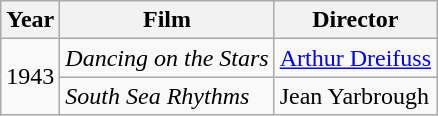<table class="wikitable">
<tr>
<th>Year</th>
<th>Film</th>
<th>Director</th>
</tr>
<tr>
<td rowspan=2>1943</td>
<td><em>Dancing on the Stars</em></td>
<td><a href='#'>Arthur Dreifuss</a></td>
</tr>
<tr>
<td><em>South Sea Rhythms</em></td>
<td>Jean Yarbrough</td>
</tr>
</table>
